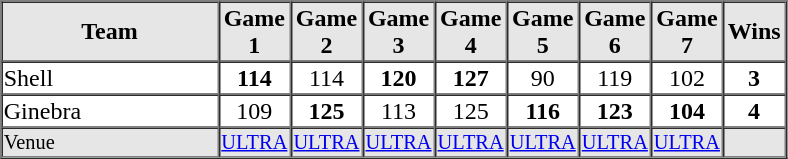<table border="1" cellspacing="0"  style="width:525px; margin:auto;">
<tr style="text-align:center; background:#e6e6e6;">
<th style="text-align:center; width:30%;">Team</th>
<th width=8%>Game 1</th>
<th width=8%>Game 2</th>
<th width=8%>Game 3</th>
<th width=8%>Game 4</th>
<th width=8%>Game 5</th>
<th width=8%>Game 6</th>
<th width=8%>Game 7</th>
<th width=8%>Wins</th>
</tr>
<tr style="text-align:center;">
<td align=left>Shell</td>
<td><strong>114</strong></td>
<td>114</td>
<td><strong>120</strong></td>
<td><strong>127</strong></td>
<td>90</td>
<td>119</td>
<td>102</td>
<td><strong>3</strong></td>
</tr>
<tr style="text-align:center;">
<td align=left>Ginebra</td>
<td>109</td>
<td><strong>125</strong></td>
<td>113</td>
<td>125</td>
<td><strong>116</strong></td>
<td><strong>123</strong></td>
<td><strong>104</strong></td>
<td><strong>4</strong></td>
</tr>
<tr style="text-align:center; font-size:85%; background:#e6e6e6;">
<td align=left>Venue</td>
<td><a href='#'>ULTRA</a></td>
<td><a href='#'>ULTRA</a></td>
<td><a href='#'>ULTRA</a></td>
<td><a href='#'>ULTRA</a></td>
<td><a href='#'>ULTRA</a></td>
<td><a href='#'>ULTRA</a></td>
<td><a href='#'>ULTRA</a></td>
<td></td>
</tr>
</table>
